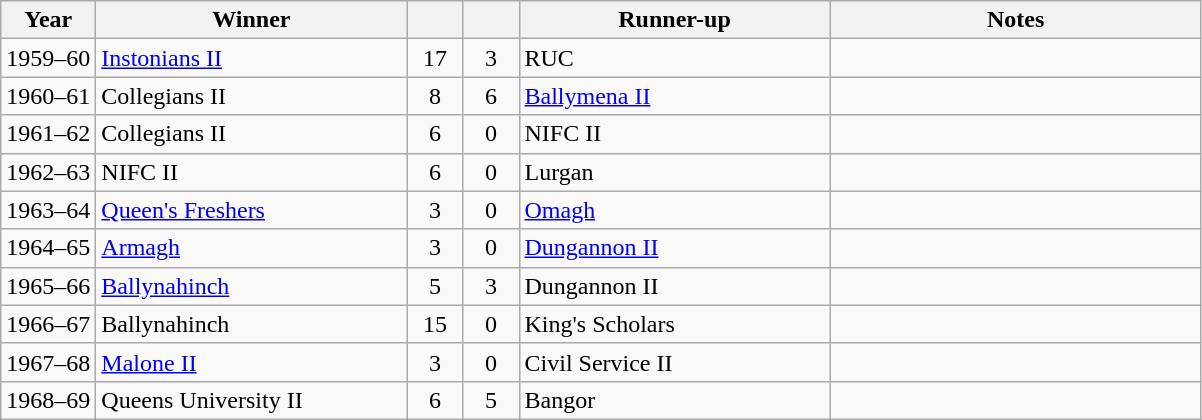<table class="wikitable">
<tr>
<th>Year</th>
<th>Winner</th>
<th></th>
<th></th>
<th>Runner-up</th>
<th>Notes</th>
</tr>
<tr>
<td align="center">1959–60</td>
<td width=200><a href='#'>Instonians II</a></td>
<td width=30 align="center">17</td>
<td width=30 align="center">3</td>
<td width=200>RUC</td>
<td></td>
</tr>
<tr>
<td align="center">1960–61</td>
<td>Collegians II</td>
<td align="center">8</td>
<td align="center">6</td>
<td><a href='#'>Ballymena II</a></td>
<td width=240></td>
</tr>
<tr>
<td align="center">1961–62</td>
<td>Collegians II</td>
<td align="center">6</td>
<td align="center">0</td>
<td>NIFC II</td>
<td></td>
</tr>
<tr>
<td align="center">1962–63</td>
<td>NIFC II</td>
<td align="center">6</td>
<td align="center">0</td>
<td>Lurgan</td>
<td></td>
</tr>
<tr>
<td align="center">1963–64</td>
<td><a href='#'>Queen's Freshers</a></td>
<td align="center">3</td>
<td align="center">0</td>
<td><a href='#'>Omagh</a></td>
<td></td>
</tr>
<tr>
<td align="center">1964–65</td>
<td><a href='#'>Armagh</a></td>
<td align="center">3</td>
<td align="center">0</td>
<td><a href='#'>Dungannon II</a></td>
<td></td>
</tr>
<tr>
<td align="center">1965–66</td>
<td><a href='#'>Ballynahinch</a></td>
<td align="center">5</td>
<td align="center">3</td>
<td>Dungannon II</td>
<td></td>
</tr>
<tr>
<td align="center">1966–67</td>
<td>Ballynahinch</td>
<td align="center">15</td>
<td align="center">0</td>
<td>King's Scholars</td>
<td></td>
</tr>
<tr>
<td align="center">1967–68</td>
<td><a href='#'>Malone II</a></td>
<td align="center">3</td>
<td align="center">0</td>
<td>Civil Service II</td>
<td></td>
</tr>
<tr>
<td align="center">1968–69</td>
<td>Queens University II</td>
<td align="center">6</td>
<td align="center">5</td>
<td>Bangor</td>
<td></td>
</tr>
</table>
